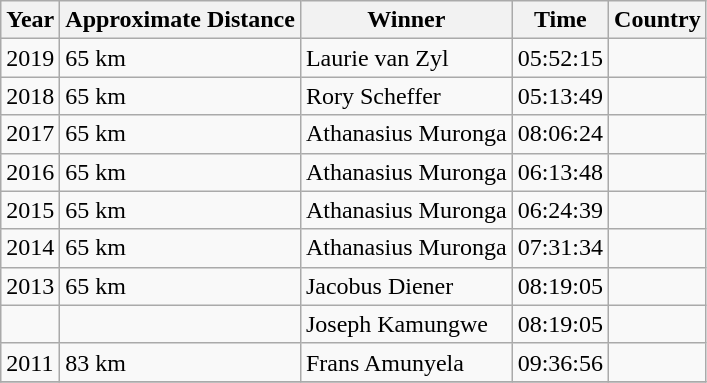<table class="wikitable">
<tr>
<th>Year</th>
<th>Approximate Distance</th>
<th>Winner</th>
<th>Time</th>
<th>Country</th>
</tr>
<tr>
<td>2019</td>
<td>65 km</td>
<td>Laurie van Zyl</td>
<td>05:52:15</td>
<td></td>
</tr>
<tr>
<td>2018</td>
<td>65 km</td>
<td>Rory Scheffer</td>
<td>05:13:49</td>
<td></td>
</tr>
<tr>
<td>2017</td>
<td>65 km</td>
<td>Athanasius Muronga</td>
<td>08:06:24</td>
<td></td>
</tr>
<tr>
<td>2016</td>
<td>65 km</td>
<td>Athanasius Muronga</td>
<td>06:13:48</td>
<td></td>
</tr>
<tr>
<td>2015</td>
<td>65 km</td>
<td>Athanasius Muronga</td>
<td>06:24:39</td>
<td></td>
</tr>
<tr>
<td>2014</td>
<td>65 km</td>
<td>Athanasius Muronga</td>
<td>07:31:34</td>
<td></td>
</tr>
<tr>
<td>2013</td>
<td>65 km</td>
<td>Jacobus Diener</td>
<td>08:19:05</td>
<td></td>
</tr>
<tr>
<td></td>
<td></td>
<td>Joseph Kamungwe</td>
<td>08:19:05</td>
<td></td>
</tr>
<tr>
<td>2011</td>
<td>83 km</td>
<td>Frans Amunyela</td>
<td>09:36:56</td>
<td></td>
</tr>
<tr>
</tr>
</table>
